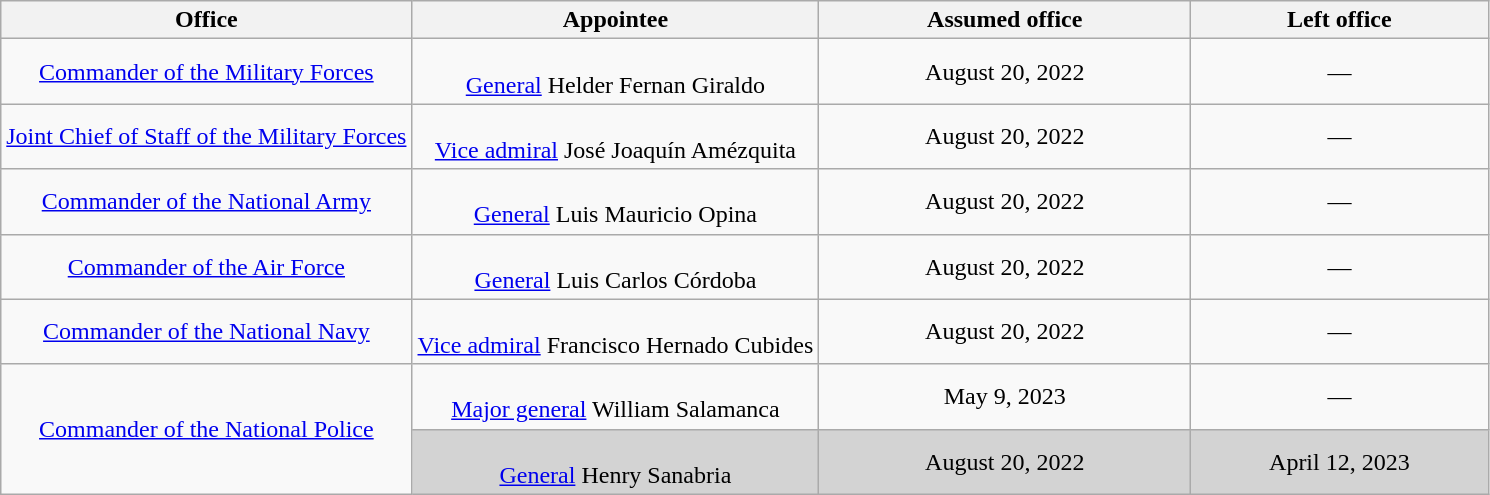<table class="wikitable sortable" style="text-align:center">
<tr>
<th>Office</th>
<th>Appointee</th>
<th style="width:25%;" data-sort-type="date">Assumed office</th>
<th style="width:20%;" data-sort-type="date">Left office</th>
</tr>
<tr>
<td><a href='#'>Commander of the Military Forces</a></td>
<td><br><a href='#'>General</a> Helder Fernan Giraldo</td>
<td>August 20, 2022</td>
<td>—</td>
</tr>
<tr>
<td><a href='#'>Joint Chief of Staff of the Military Forces</a></td>
<td><br><a href='#'>Vice admiral</a> José Joaquín Amézquita</td>
<td>August 20, 2022</td>
<td>—</td>
</tr>
<tr>
<td><a href='#'>Commander of the National Army</a></td>
<td><br><a href='#'>General</a> Luis Mauricio Opina</td>
<td>August 20, 2022</td>
<td>—</td>
</tr>
<tr>
<td><a href='#'>Commander of the Air Force</a></td>
<td><br><a href='#'>General</a> Luis Carlos Córdoba</td>
<td>August 20, 2022</td>
<td>—</td>
</tr>
<tr>
<td><a href='#'>Commander of the National Navy</a></td>
<td><br><a href='#'>Vice admiral</a> Francisco Hernado Cubides</td>
<td>August 20, 2022</td>
<td>—</td>
</tr>
<tr>
<td rowspan=2><a href='#'>Commander of the National Police</a></td>
<td><br><a href='#'>Major general</a> William Salamanca</td>
<td>May 9, 2023</td>
<td>—</td>
</tr>
<tr style="background:lightgray;">
<td><br><a href='#'>General</a> Henry Sanabria</td>
<td>August 20, 2022</td>
<td>April 12, 2023</td>
</tr>
</table>
